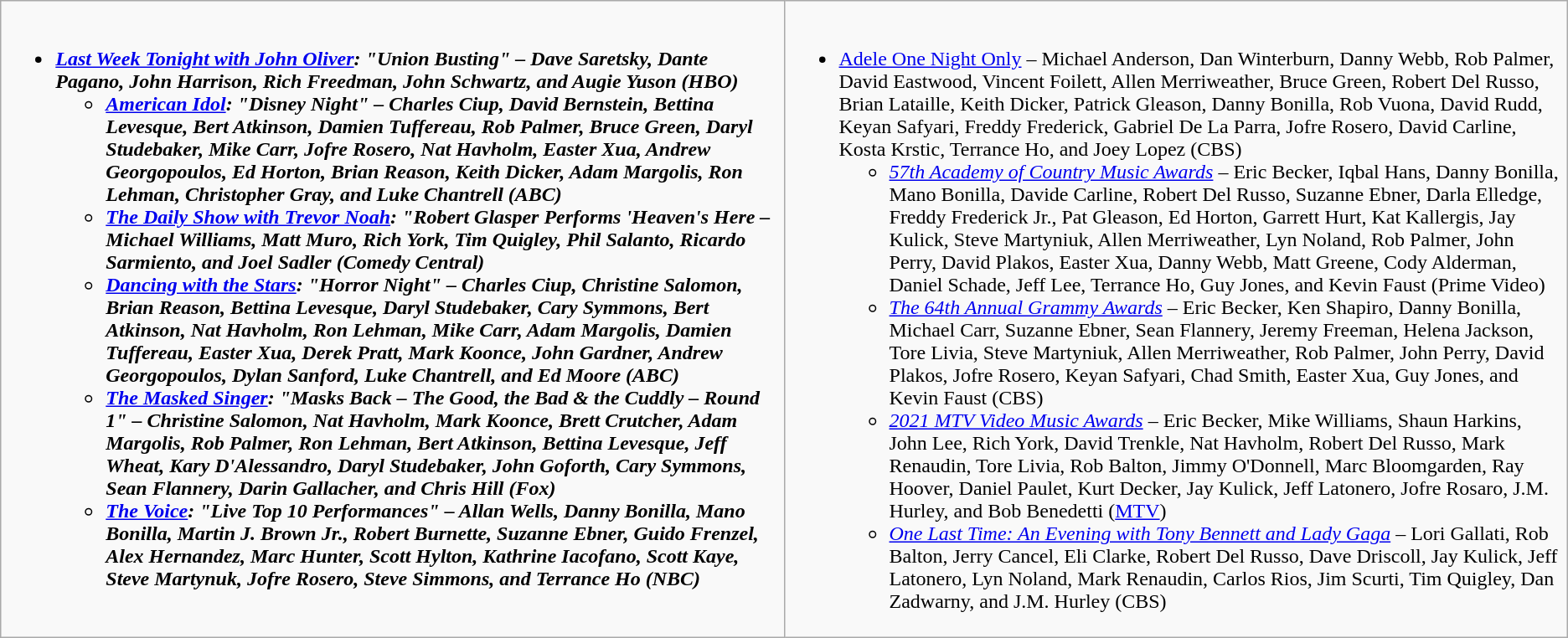<table class="wikitable">
<tr>
<td style="vertical-align:top;" width="50%"><br><ul><li><strong><em><a href='#'>Last Week Tonight with John Oliver</a><em>: "Union Busting" – Dave Saretsky, Dante Pagano, John Harrison, Rich Freedman, John Schwartz, and Augie Yuson (HBO)<strong><ul><li></em><a href='#'>American Idol</a><em>: "Disney Night" – Charles Ciup, David Bernstein, Bettina Levesque, Bert Atkinson, Damien Tuffereau, Rob Palmer, Bruce Green, Daryl Studebaker, Mike Carr, Jofre Rosero, Nat Havholm, Easter Xua, Andrew Georgopoulos, Ed Horton, Brian Reason, Keith Dicker, Adam Margolis, Ron Lehman, Christopher Gray, and Luke Chantrell (ABC)</li><li></em><a href='#'>The Daily Show with Trevor Noah</a><em>: "Robert Glasper Performs 'Heaven's Here – Michael Williams, Matt Muro, Rich York, Tim Quigley, Phil Salanto, Ricardo Sarmiento, and Joel Sadler (Comedy Central)</li><li></em><a href='#'>Dancing with the Stars</a><em>: "Horror Night" – Charles Ciup, Christine Salomon, Brian Reason, Bettina Levesque, Daryl Studebaker, Cary Symmons, Bert Atkinson, Nat Havholm, Ron Lehman, Mike Carr, Adam Margolis, Damien Tuffereau, Easter Xua, Derek Pratt, Mark Koonce, John Gardner, Andrew Georgopoulos, Dylan Sanford, Luke Chantrell, and Ed Moore (ABC)</li><li></em><a href='#'>The Masked Singer</a><em>: "Masks Back – The Good, the Bad & the Cuddly – Round 1" – Christine Salomon, Nat Havholm, Mark Koonce, Brett Crutcher, Adam Margolis, Rob Palmer, Ron Lehman, Bert Atkinson, Bettina Levesque, Jeff Wheat, Kary D'Alessandro, Daryl Studebaker, John Goforth, Cary Symmons, Sean Flannery, Darin Gallacher, and Chris Hill (Fox)</li><li></em><a href='#'>The Voice</a><em>: "Live Top 10 Performances" – Allan Wells, Danny Bonilla, Mano Bonilla, Martin J. Brown Jr., Robert Burnette, Suzanne Ebner, Guido Frenzel, Alex Hernandez, Marc Hunter, Scott Hylton, Kathrine Iacofano, Scott Kaye, Steve Martynuk, Jofre Rosero, Steve Simmons, and Terrance Ho (NBC)</li></ul></li></ul></td>
<td style="vertical-align:top;" width="50%"><br><ul><li></em></strong><a href='#'>Adele One Night Only</a></em> – Michael Anderson, Dan Winterburn, Danny Webb, Rob Palmer, David Eastwood, Vincent Foilett, Allen Merriweather, Bruce Green, Robert Del Russo, Brian Lataille, Keith Dicker, Patrick Gleason, Danny Bonilla, Rob Vuona, David Rudd, Keyan Safyari, Freddy Frederick, Gabriel De La Parra, Jofre Rosero, David Carline, Kosta Krstic, Terrance Ho, and Joey Lopez (CBS)</strong><ul><li><em><a href='#'>57th Academy of Country Music Awards</a></em> – Eric Becker, Iqbal Hans, Danny Bonilla, Mano Bonilla, Davide Carline, Robert Del Russo, Suzanne Ebner, Darla Elledge, Freddy Frederick Jr., Pat Gleason, Ed Horton, Garrett Hurt, Kat Kallergis, Jay Kulick, Steve Martyniuk, Allen Merriweather, Lyn Noland, Rob Palmer, John Perry, David Plakos, Easter Xua, Danny Webb, Matt Greene, Cody Alderman, Daniel Schade, Jeff Lee, Terrance Ho, Guy Jones, and Kevin Faust (Prime Video)</li><li><em><a href='#'>The 64th Annual Grammy Awards</a></em> – Eric Becker, Ken Shapiro, Danny Bonilla, Michael Carr, Suzanne Ebner, Sean Flannery, Jeremy Freeman, Helena Jackson, Tore Livia, Steve Martyniuk, Allen Merriweather, Rob Palmer, John Perry, David Plakos, Jofre Rosero, Keyan Safyari, Chad Smith, Easter Xua, Guy Jones, and Kevin Faust (CBS)</li><li><em><a href='#'>2021 MTV Video Music Awards</a></em> – Eric Becker, Mike Williams, Shaun Harkins, John Lee, Rich York, David Trenkle, Nat Havholm, Robert Del Russo, Mark Renaudin, Tore Livia, Rob Balton, Jimmy O'Donnell, Marc Bloomgarden, Ray Hoover, Daniel Paulet, Kurt Decker, Jay Kulick, Jeff Latonero, Jofre Rosaro, J.M. Hurley, and Bob Benedetti (<a href='#'>MTV</a>)</li><li><em><a href='#'>One Last Time: An Evening with Tony Bennett and Lady Gaga</a></em> – Lori Gallati, Rob Balton, Jerry Cancel, Eli Clarke, Robert Del Russo, Dave Driscoll, Jay Kulick, Jeff Latonero, Lyn Noland, Mark Renaudin, Carlos Rios, Jim Scurti, Tim Quigley, Dan Zadwarny, and J.M. Hurley (CBS)</li></ul></li></ul></td>
</tr>
</table>
